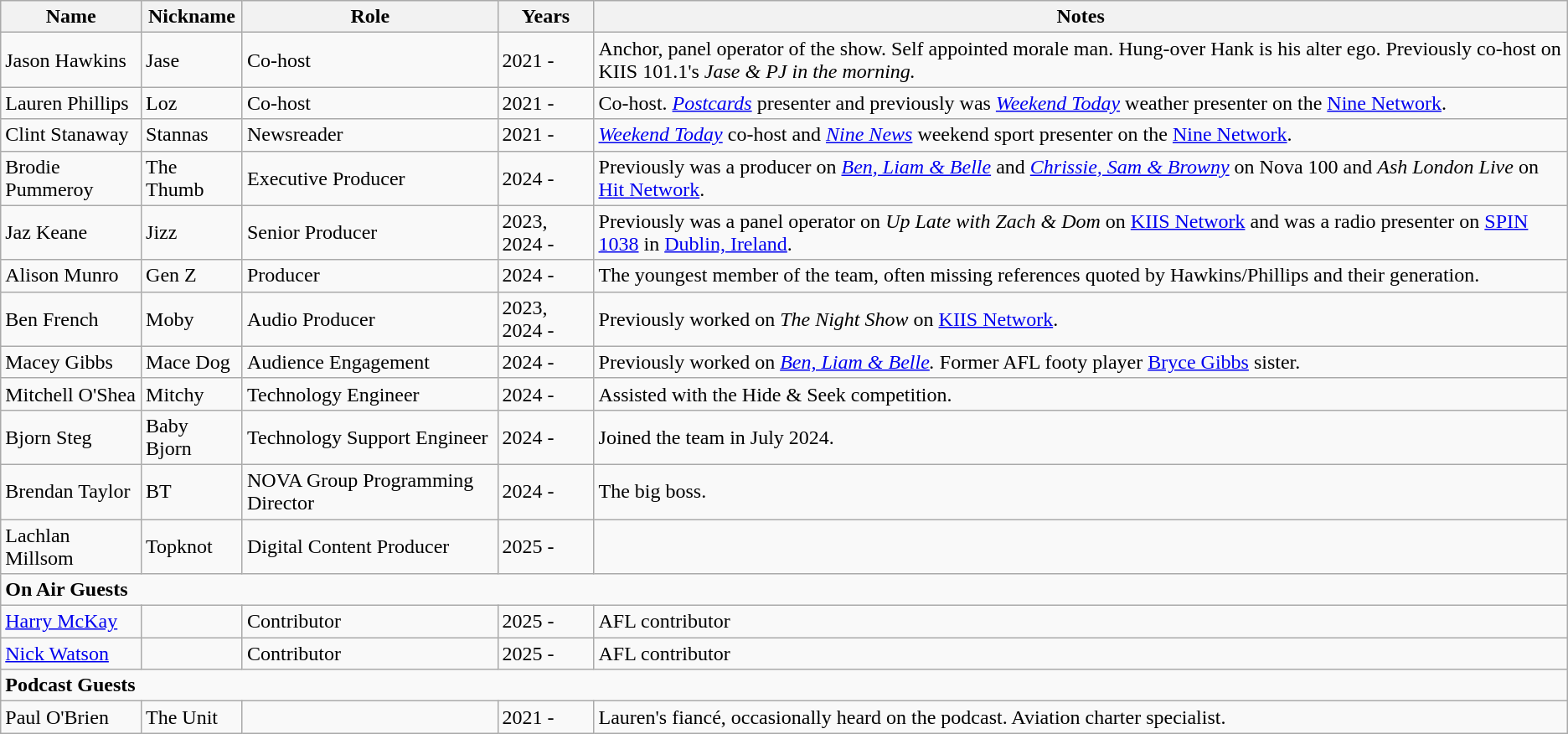<table class="wikitable sortable">
<tr>
<th>Name</th>
<th>Nickname</th>
<th>Role</th>
<th>Years</th>
<th>Notes</th>
</tr>
<tr>
<td>Jason Hawkins</td>
<td>Jase</td>
<td>Co-host</td>
<td>2021 -</td>
<td>Anchor, panel operator of the show. Self appointed morale man. Hung-over Hank is his alter ego. Previously co-host on KIIS 101.1's <em>Jase & PJ in the morning.</em></td>
</tr>
<tr>
<td>Lauren Phillips</td>
<td>Loz</td>
<td>Co-host</td>
<td>2021 -</td>
<td>Co-host. <em><a href='#'>Postcards</a></em> presenter and previously was <em><a href='#'>Weekend Today</a></em> weather presenter on the <a href='#'>Nine Network</a>.</td>
</tr>
<tr>
<td>Clint Stanaway</td>
<td>Stannas</td>
<td>Newsreader</td>
<td>2021 -</td>
<td><em><a href='#'>Weekend Today</a></em> co-host and <em><a href='#'>Nine News</a></em> weekend sport presenter on the <a href='#'>Nine Network</a>.</td>
</tr>
<tr>
<td>Brodie Pummeroy</td>
<td>The Thumb</td>
<td>Executive Producer</td>
<td>2024 -</td>
<td>Previously was a producer on <em><a href='#'>Ben, Liam & Belle</a></em> and <em><a href='#'>Chrissie, Sam & Browny</a></em> on Nova 100 and <em>Ash London Live</em> on <a href='#'>Hit Network</a>.</td>
</tr>
<tr>
<td>Jaz Keane</td>
<td>Jizz</td>
<td>Senior Producer</td>
<td>2023, 2024 -</td>
<td>Previously was a panel operator on <em>Up Late with Zach & Dom</em> on <a href='#'>KIIS Network</a> and was a radio presenter on <a href='#'>SPIN 1038</a> in <a href='#'>Dublin, Ireland</a>.</td>
</tr>
<tr>
<td>Alison Munro</td>
<td>Gen Z</td>
<td>Producer</td>
<td>2024 -</td>
<td>The youngest member of the team, often missing references quoted by Hawkins/Phillips and their generation.</td>
</tr>
<tr>
<td>Ben French</td>
<td>Moby</td>
<td>Audio Producer</td>
<td>2023, 2024 -</td>
<td>Previously worked on <em>The Night Show</em> on <a href='#'>KIIS Network</a>.</td>
</tr>
<tr>
<td>Macey Gibbs</td>
<td>Mace Dog</td>
<td>Audience Engagement</td>
<td>2024 -</td>
<td>Previously worked on <em><a href='#'>Ben, Liam & Belle</a>.</em> Former AFL footy player <a href='#'>Bryce Gibbs</a> sister.</td>
</tr>
<tr>
<td>Mitchell O'Shea</td>
<td>Mitchy</td>
<td>Technology Engineer</td>
<td>2024 -</td>
<td>Assisted with the Hide & Seek competition.</td>
</tr>
<tr>
<td>Bjorn Steg</td>
<td>Baby Bjorn</td>
<td>Technology Support Engineer</td>
<td>2024 -</td>
<td>Joined the team in July 2024.</td>
</tr>
<tr>
<td>Brendan Taylor</td>
<td>BT</td>
<td>NOVA Group Programming Director</td>
<td>2024 -</td>
<td>The big boss.</td>
</tr>
<tr>
<td>Lachlan Millsom</td>
<td>Topknot</td>
<td>Digital Content Producer</td>
<td>2025 -</td>
<td></td>
</tr>
<tr>
<td colspan="5"><strong>On Air Guests</strong></td>
</tr>
<tr>
<td><a href='#'>Harry McKay</a></td>
<td></td>
<td>Contributor</td>
<td>2025 -</td>
<td>AFL contributor</td>
</tr>
<tr>
<td><a href='#'>Nick Watson</a></td>
<td></td>
<td>Contributor</td>
<td>2025 -</td>
<td>AFL contributor</td>
</tr>
<tr>
<td colspan="5"><strong>Podcast Guests</strong></td>
</tr>
<tr>
<td>Paul O'Brien</td>
<td>The Unit</td>
<td></td>
<td>2021 -</td>
<td>Lauren's fiancé, occasionally heard on the podcast. Aviation charter specialist.</td>
</tr>
</table>
